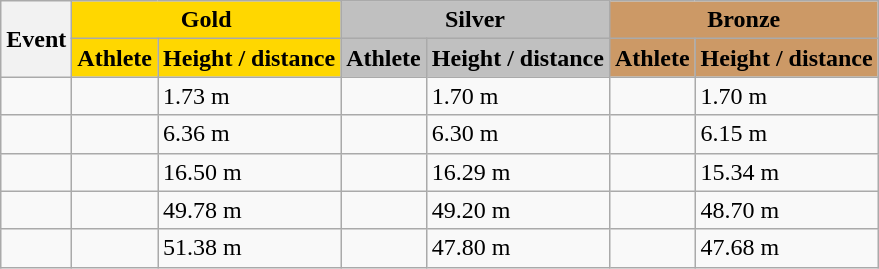<table class="wikitable">
<tr>
<th scope="col" rowspan=2>Event</th>
<th scope="colgroup" colspan=2 style="background-color: gold;">Gold</th>
<th scope="colgroup" colspan=2 style="background-color: silver;">Silver</th>
<th scope="colgroup" colspan=2 style="background-color: #cc9966;">Bronze</th>
</tr>
<tr>
<th scope="col" style="background-color:gold;">Athlete</th>
<th scope="col" style="background-color:gold;">Height / distance</th>
<th scope="col" style="background-color:silver;">Athlete</th>
<th scope="col" style="background-color:silver;">Height / distance</th>
<th scope="col" style="background-color:#cc9966;">Athlete</th>
<th scope="col" style="background-color:#cc9966;">Height / distance</th>
</tr>
<tr>
<td></td>
<td></td>
<td>1.73 m</td>
<td></td>
<td>1.70 m</td>
<td></td>
<td>1.70 m</td>
</tr>
<tr>
<td></td>
<td></td>
<td>6.36 m</td>
<td></td>
<td>6.30 m</td>
<td></td>
<td>6.15 m</td>
</tr>
<tr>
<td></td>
<td></td>
<td>16.50 m</td>
<td></td>
<td>16.29 m</td>
<td></td>
<td>15.34 m</td>
</tr>
<tr>
<td></td>
<td></td>
<td>49.78 m</td>
<td></td>
<td>49.20 m</td>
<td></td>
<td>48.70 m</td>
</tr>
<tr>
<td></td>
<td></td>
<td>51.38 m</td>
<td></td>
<td>47.80 m</td>
<td></td>
<td>47.68 m</td>
</tr>
</table>
